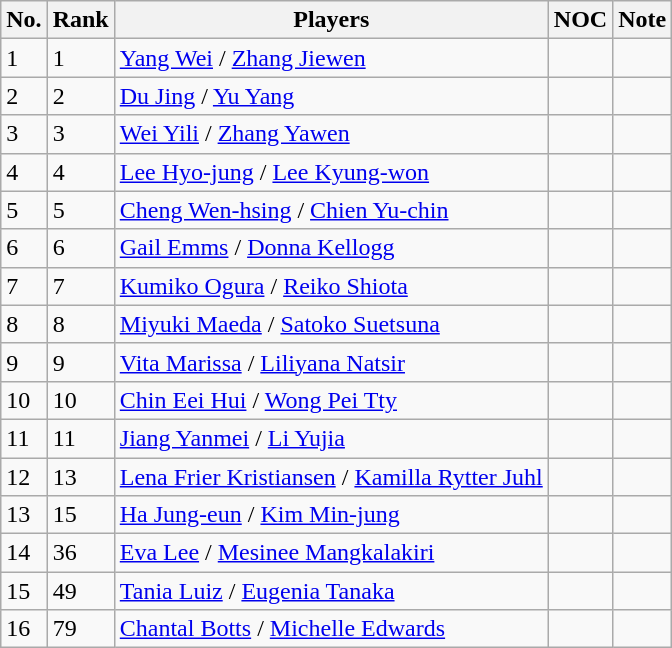<table class="wikitable">
<tr>
<th>No.</th>
<th>Rank</th>
<th>Players</th>
<th>NOC</th>
<th>Note</th>
</tr>
<tr>
<td>1</td>
<td>1</td>
<td><a href='#'>Yang Wei</a> / <a href='#'>Zhang Jiewen</a></td>
<td></td>
<td></td>
</tr>
<tr>
<td>2</td>
<td>2</td>
<td><a href='#'>Du Jing</a> / <a href='#'>Yu Yang</a></td>
<td></td>
<td></td>
</tr>
<tr>
<td>3</td>
<td>3</td>
<td><a href='#'>Wei Yili</a> / <a href='#'>Zhang Yawen</a></td>
<td></td>
<td></td>
</tr>
<tr>
<td>4</td>
<td>4</td>
<td><a href='#'>Lee Hyo-jung</a> / <a href='#'>Lee Kyung-won</a></td>
<td></td>
<td></td>
</tr>
<tr>
<td>5</td>
<td>5</td>
<td><a href='#'>Cheng Wen-hsing</a> / <a href='#'>Chien Yu-chin</a></td>
<td></td>
<td></td>
</tr>
<tr>
<td>6</td>
<td>6</td>
<td><a href='#'>Gail Emms</a> / <a href='#'>Donna Kellogg</a></td>
<td></td>
<td></td>
</tr>
<tr>
<td>7</td>
<td>7</td>
<td><a href='#'>Kumiko Ogura</a> / <a href='#'>Reiko Shiota</a></td>
<td></td>
<td></td>
</tr>
<tr>
<td>8</td>
<td>8</td>
<td><a href='#'>Miyuki Maeda</a> / <a href='#'>Satoko Suetsuna</a></td>
<td></td>
<td></td>
</tr>
<tr>
<td>9</td>
<td>9</td>
<td><a href='#'>Vita Marissa</a> / <a href='#'>Liliyana Natsir</a></td>
<td></td>
<td></td>
</tr>
<tr>
<td>10</td>
<td>10</td>
<td><a href='#'>Chin Eei Hui</a> / <a href='#'>Wong Pei Tty</a></td>
<td></td>
<td></td>
</tr>
<tr>
<td>11</td>
<td>11</td>
<td><a href='#'>Jiang Yanmei</a> / <a href='#'>Li Yujia</a></td>
<td></td>
<td></td>
</tr>
<tr>
<td>12</td>
<td>13</td>
<td><a href='#'>Lena Frier Kristiansen</a> / <a href='#'>Kamilla Rytter Juhl</a></td>
<td></td>
<td></td>
</tr>
<tr>
<td>13</td>
<td>15</td>
<td><a href='#'>Ha Jung-eun</a> / <a href='#'>Kim Min-jung</a></td>
<td></td>
<td></td>
</tr>
<tr>
<td>14</td>
<td>36</td>
<td><a href='#'>Eva Lee</a> / <a href='#'>Mesinee Mangkalakiri</a></td>
<td></td>
<td></td>
</tr>
<tr>
<td>15</td>
<td>49</td>
<td><a href='#'>Tania Luiz</a> / <a href='#'>Eugenia Tanaka</a></td>
<td></td>
<td></td>
</tr>
<tr>
<td>16</td>
<td>79</td>
<td><a href='#'>Chantal Botts</a> / <a href='#'>Michelle Edwards</a></td>
<td></td>
<td></td>
</tr>
</table>
